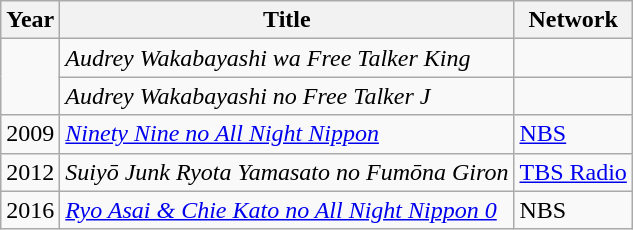<table class="wikitable">
<tr>
<th>Year</th>
<th>Title</th>
<th>Network</th>
</tr>
<tr>
<td rowspan="2"></td>
<td><em>Audrey Wakabayashi wa Free Talker King</em></td>
<td></td>
</tr>
<tr>
<td><em>Audrey Wakabayashi no Free Talker J</em></td>
<td></td>
</tr>
<tr>
<td>2009</td>
<td><em><a href='#'>Ninety Nine no All Night Nippon</a></em></td>
<td><a href='#'>NBS</a></td>
</tr>
<tr>
<td>2012</td>
<td><em>Suiyō Junk Ryota Yamasato no Fumōna Giron</em></td>
<td><a href='#'>TBS Radio</a></td>
</tr>
<tr>
<td>2016</td>
<td><em><a href='#'>Ryo Asai & Chie Kato no All Night Nippon 0</a></em></td>
<td>NBS</td>
</tr>
</table>
